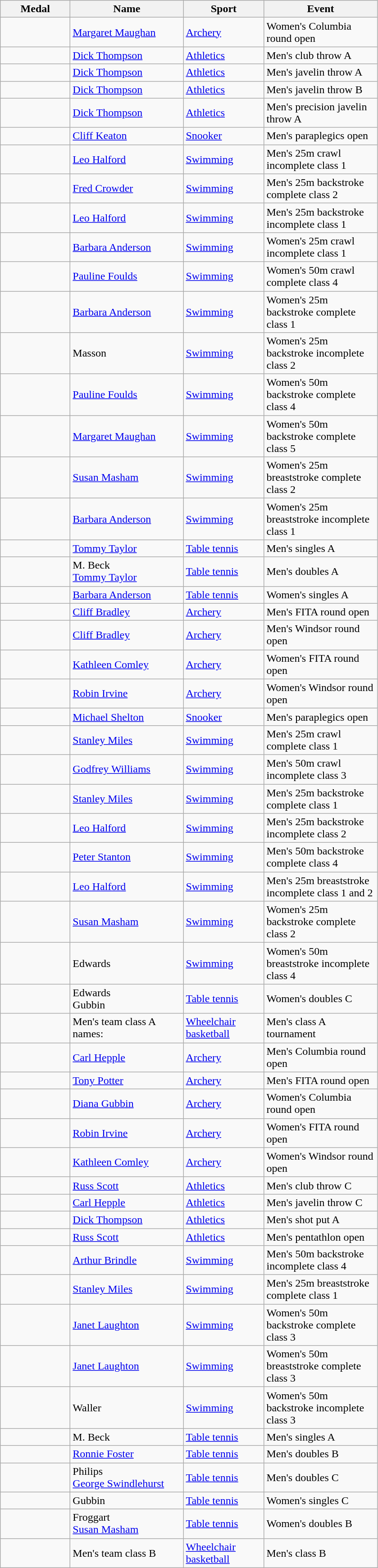<table class="wikitable">
<tr>
<th style="width:6em">Medal</th>
<th style="width:10em">Name</th>
<th style="width:7em">Sport</th>
<th style="width:10em">Event</th>
</tr>
<tr>
<td></td>
<td><a href='#'>Margaret Maughan</a></td>
<td><a href='#'>Archery</a></td>
<td>Women's Columbia round open</td>
</tr>
<tr>
<td></td>
<td><a href='#'>Dick Thompson</a></td>
<td><a href='#'>Athletics</a></td>
<td>Men's club throw A</td>
</tr>
<tr>
<td></td>
<td><a href='#'>Dick Thompson</a></td>
<td><a href='#'>Athletics</a></td>
<td>Men's javelin throw A</td>
</tr>
<tr>
<td></td>
<td><a href='#'>Dick Thompson</a></td>
<td><a href='#'>Athletics</a></td>
<td>Men's javelin throw B</td>
</tr>
<tr>
<td></td>
<td><a href='#'>Dick Thompson</a></td>
<td><a href='#'>Athletics</a></td>
<td>Men's precision javelin throw A</td>
</tr>
<tr>
<td></td>
<td><a href='#'>Cliff Keaton</a></td>
<td><a href='#'>Snooker</a></td>
<td>Men's paraplegics open</td>
</tr>
<tr>
<td></td>
<td><a href='#'>Leo Halford</a></td>
<td><a href='#'>Swimming</a></td>
<td>Men's 25m crawl incomplete class 1</td>
</tr>
<tr>
<td></td>
<td><a href='#'>Fred Crowder</a></td>
<td><a href='#'>Swimming</a></td>
<td>Men's 25m backstroke complete class 2</td>
</tr>
<tr>
<td></td>
<td><a href='#'>Leo Halford</a></td>
<td><a href='#'>Swimming</a></td>
<td>Men's 25m backstroke incomplete class 1</td>
</tr>
<tr>
<td></td>
<td><a href='#'>Barbara Anderson</a></td>
<td><a href='#'>Swimming</a></td>
<td>Women's 25m crawl incomplete class 1</td>
</tr>
<tr>
<td></td>
<td><a href='#'>Pauline Foulds</a></td>
<td><a href='#'>Swimming</a></td>
<td>Women's 50m crawl complete class 4</td>
</tr>
<tr>
<td></td>
<td><a href='#'>Barbara Anderson</a></td>
<td><a href='#'>Swimming</a></td>
<td>Women's 25m backstroke complete class 1</td>
</tr>
<tr>
<td></td>
<td>Masson</td>
<td><a href='#'>Swimming</a></td>
<td>Women's 25m backstroke incomplete class 2</td>
</tr>
<tr>
<td></td>
<td><a href='#'>Pauline Foulds</a></td>
<td><a href='#'>Swimming</a></td>
<td>Women's 50m backstroke complete class 4</td>
</tr>
<tr>
<td></td>
<td><a href='#'>Margaret Maughan</a></td>
<td><a href='#'>Swimming</a></td>
<td>Women's 50m backstroke complete class 5</td>
</tr>
<tr>
<td></td>
<td><a href='#'>Susan Masham</a></td>
<td><a href='#'>Swimming</a></td>
<td>Women's 25m breaststroke complete class 2</td>
</tr>
<tr>
<td></td>
<td><a href='#'>Barbara Anderson</a></td>
<td><a href='#'>Swimming</a></td>
<td>Women's 25m breaststroke incomplete class 1</td>
</tr>
<tr>
<td></td>
<td><a href='#'>Tommy Taylor</a></td>
<td><a href='#'>Table tennis</a></td>
<td>Men's singles A</td>
</tr>
<tr>
<td></td>
<td>M. Beck<br> <a href='#'>Tommy Taylor</a></td>
<td><a href='#'>Table tennis</a></td>
<td>Men's doubles A</td>
</tr>
<tr>
<td></td>
<td><a href='#'>Barbara Anderson</a></td>
<td><a href='#'>Table tennis</a></td>
<td>Women's singles A</td>
</tr>
<tr>
<td></td>
<td><a href='#'>Cliff Bradley</a></td>
<td><a href='#'>Archery</a></td>
<td>Men's FITA round open</td>
</tr>
<tr>
<td></td>
<td><a href='#'>Cliff Bradley</a></td>
<td><a href='#'>Archery</a></td>
<td>Men's Windsor round open</td>
</tr>
<tr>
<td></td>
<td><a href='#'>Kathleen Comley</a></td>
<td><a href='#'>Archery</a></td>
<td>Women's FITA round open</td>
</tr>
<tr>
<td></td>
<td><a href='#'>Robin Irvine</a></td>
<td><a href='#'>Archery</a></td>
<td>Women's Windsor round open</td>
</tr>
<tr>
<td></td>
<td><a href='#'>Michael Shelton</a></td>
<td><a href='#'>Snooker</a></td>
<td>Men's paraplegics open</td>
</tr>
<tr>
<td></td>
<td><a href='#'>Stanley Miles</a></td>
<td><a href='#'>Swimming</a></td>
<td>Men's 25m crawl complete class 1</td>
</tr>
<tr>
<td></td>
<td><a href='#'>Godfrey Williams</a></td>
<td><a href='#'>Swimming</a></td>
<td>Men's 50m crawl incomplete class 3</td>
</tr>
<tr>
<td></td>
<td><a href='#'>Stanley Miles</a></td>
<td><a href='#'>Swimming</a></td>
<td>Men's 25m backstroke complete class 1</td>
</tr>
<tr>
<td></td>
<td><a href='#'>Leo Halford</a></td>
<td><a href='#'>Swimming</a></td>
<td>Men's 25m backstroke incomplete class 2</td>
</tr>
<tr>
<td></td>
<td><a href='#'>Peter Stanton</a></td>
<td><a href='#'>Swimming</a></td>
<td>Men's 50m backstroke complete class 4</td>
</tr>
<tr>
<td></td>
<td><a href='#'>Leo Halford</a></td>
<td><a href='#'>Swimming</a></td>
<td>Men's 25m breaststroke incomplete class 1 and 2</td>
</tr>
<tr>
<td></td>
<td><a href='#'>Susan Masham</a></td>
<td><a href='#'>Swimming</a></td>
<td>Women's 25m backstroke complete class 2</td>
</tr>
<tr>
<td></td>
<td>Edwards</td>
<td><a href='#'>Swimming</a></td>
<td>Women's 50m breaststroke incomplete class 4</td>
</tr>
<tr>
<td></td>
<td>Edwards<br> Gubbin</td>
<td><a href='#'>Table tennis</a></td>
<td>Women's doubles C</td>
</tr>
<tr>
<td></td>
<td>Men's team class A<br>names:</td>
<td><a href='#'>Wheelchair basketball</a></td>
<td>Men's class A tournament</td>
</tr>
<tr>
<td></td>
<td><a href='#'>Carl Hepple</a></td>
<td><a href='#'>Archery</a></td>
<td>Men's Columbia round open</td>
</tr>
<tr>
<td></td>
<td><a href='#'>Tony Potter</a></td>
<td><a href='#'>Archery</a></td>
<td>Men's FITA round open</td>
</tr>
<tr>
<td></td>
<td><a href='#'>Diana Gubbin</a></td>
<td><a href='#'>Archery</a></td>
<td>Women's Columbia round open</td>
</tr>
<tr>
<td></td>
<td><a href='#'>Robin Irvine</a></td>
<td><a href='#'>Archery</a></td>
<td>Women's FITA round open</td>
</tr>
<tr>
<td></td>
<td><a href='#'>Kathleen Comley</a></td>
<td><a href='#'>Archery</a></td>
<td>Women's Windsor round open</td>
</tr>
<tr>
<td></td>
<td><a href='#'>Russ Scott</a></td>
<td><a href='#'>Athletics</a></td>
<td>Men's club throw C</td>
</tr>
<tr>
<td></td>
<td><a href='#'>Carl Hepple</a></td>
<td><a href='#'>Athletics</a></td>
<td>Men's javelin throw C</td>
</tr>
<tr>
<td></td>
<td><a href='#'>Dick Thompson</a></td>
<td><a href='#'>Athletics</a></td>
<td>Men's shot put A</td>
</tr>
<tr>
<td></td>
<td><a href='#'>Russ Scott</a></td>
<td><a href='#'>Athletics</a></td>
<td>Men's pentathlon open</td>
</tr>
<tr>
<td></td>
<td><a href='#'>Arthur Brindle</a></td>
<td><a href='#'>Swimming</a></td>
<td>Men's 50m backstroke incomplete class 4</td>
</tr>
<tr>
<td></td>
<td><a href='#'>Stanley Miles</a></td>
<td><a href='#'>Swimming</a></td>
<td>Men's 25m breaststroke complete class 1</td>
</tr>
<tr>
<td></td>
<td><a href='#'>Janet Laughton</a></td>
<td><a href='#'>Swimming</a></td>
<td>Women's 50m backstroke complete class 3</td>
</tr>
<tr>
<td></td>
<td><a href='#'>Janet Laughton</a></td>
<td><a href='#'>Swimming</a></td>
<td>Women's 50m breaststroke complete class 3</td>
</tr>
<tr>
<td></td>
<td>Waller</td>
<td><a href='#'>Swimming</a></td>
<td>Women's 50m backstroke incomplete class 3</td>
</tr>
<tr>
<td></td>
<td>M. Beck</td>
<td><a href='#'>Table tennis</a></td>
<td>Men's singles A</td>
</tr>
<tr>
<td></td>
<td><a href='#'>Ronnie Foster</a></td>
<td><a href='#'>Table tennis</a></td>
<td>Men's doubles B</td>
</tr>
<tr>
<td></td>
<td>Philips<br> <a href='#'>George Swindlehurst</a></td>
<td><a href='#'>Table tennis</a></td>
<td>Men's doubles C</td>
</tr>
<tr>
<td></td>
<td>Gubbin</td>
<td><a href='#'>Table tennis</a></td>
<td>Women's singles C</td>
</tr>
<tr>
<td></td>
<td>Froggart<br> <a href='#'>Susan Masham</a></td>
<td><a href='#'>Table tennis</a></td>
<td>Women's doubles B</td>
</tr>
<tr>
<td></td>
<td>Men's team class B</td>
<td><a href='#'>Wheelchair basketball</a></td>
<td>Men's class B</td>
</tr>
</table>
